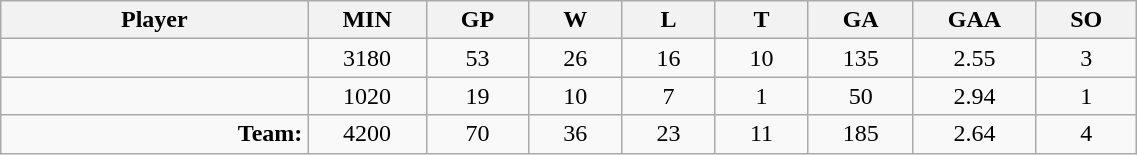<table class="wikitable sortable" width="60%">
<tr>
<th bgcolor="#DDDDFF" width="10%">Player</th>
<th width="3%" bgcolor="#DDDDFF" title="Minutes played">MIN</th>
<th width="3%" bgcolor="#DDDDFF" title="Games played in">GP</th>
<th width="3%" bgcolor="#DDDDFF" title="Games played in">W</th>
<th width="3%" bgcolor="#DDDDFF"title="Games played in">L</th>
<th width="3%" bgcolor="#DDDDFF" title="Ties">T</th>
<th width="3%" bgcolor="#DDDDFF" title="Goals against">GA</th>
<th width="3%" bgcolor="#DDDDFF" title="Goals against average">GAA</th>
<th width="3%" bgcolor="#DDDDFF"title="Shut-outs">SO</th>
</tr>
<tr align="center">
<td align="right"></td>
<td>3180</td>
<td>53</td>
<td>26</td>
<td>16</td>
<td>10</td>
<td>135</td>
<td>2.55</td>
<td>3</td>
</tr>
<tr align="center">
<td align="right"></td>
<td>1020</td>
<td>19</td>
<td>10</td>
<td>7</td>
<td>1</td>
<td>50</td>
<td>2.94</td>
<td>1</td>
</tr>
<tr align="center">
<td align="right"><strong>Team:</strong></td>
<td>4200</td>
<td>70</td>
<td>36</td>
<td>23</td>
<td>11</td>
<td>185</td>
<td>2.64</td>
<td>4</td>
</tr>
</table>
